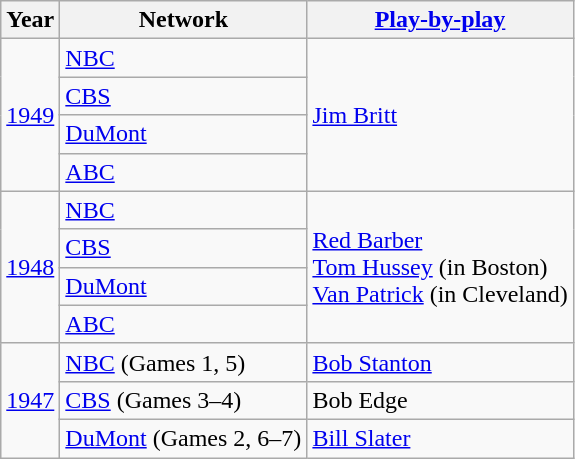<table class="wikitable">
<tr>
<th>Year</th>
<th>Network</th>
<th><a href='#'>Play-by-play</a></th>
</tr>
<tr>
<td rowspan="4"><a href='#'>1949</a></td>
<td><a href='#'>NBC</a></td>
<td rowspan="4"><a href='#'>Jim Britt</a></td>
</tr>
<tr>
<td><a href='#'>CBS</a></td>
</tr>
<tr>
<td><a href='#'>DuMont</a></td>
</tr>
<tr>
<td><a href='#'>ABC</a></td>
</tr>
<tr>
<td rowspan="4"><a href='#'>1948</a></td>
<td><a href='#'>NBC</a></td>
<td rowspan="4"><a href='#'>Red Barber</a><br><a href='#'>Tom Hussey</a> (in Boston)<br><a href='#'>Van Patrick</a> (in Cleveland)</td>
</tr>
<tr>
<td><a href='#'>CBS</a></td>
</tr>
<tr>
<td><a href='#'>DuMont</a></td>
</tr>
<tr>
<td><a href='#'>ABC</a></td>
</tr>
<tr>
<td rowspan="3"><a href='#'>1947</a></td>
<td><a href='#'>NBC</a> (Games 1, 5)</td>
<td><a href='#'>Bob Stanton</a></td>
</tr>
<tr>
<td><a href='#'>CBS</a> (Games 3–4)</td>
<td>Bob Edge</td>
</tr>
<tr>
<td><a href='#'>DuMont</a> (Games 2, 6–7)</td>
<td><a href='#'>Bill Slater</a></td>
</tr>
</table>
